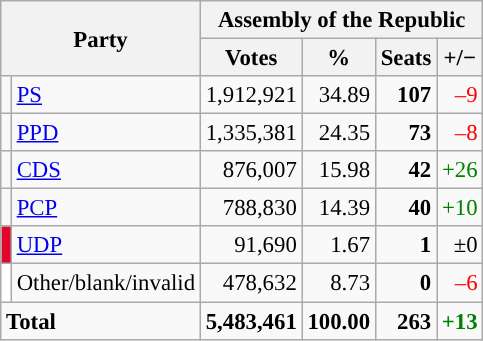<table class="wikitable" style="text-align:right; font-size:95%;">
<tr>
<th colspan="2" rowspan="2">Party</th>
<th colspan="4">Assembly of the Republic</th>
</tr>
<tr>
<th>Votes</th>
<th>%</th>
<th>Seats</th>
<th>+/−</th>
</tr>
<tr>
<td style="background:"></td>
<td align="left"><a href='#'>PS</a></td>
<td>1,912,921</td>
<td>34.89</td>
<td><strong>107</strong></td>
<td style="color:red;">–9</td>
</tr>
<tr>
<td style="background:"></td>
<td align="left"><a href='#'>PPD</a></td>
<td>1,335,381</td>
<td>24.35</td>
<td><strong>73</strong></td>
<td style="color:red;">–8</td>
</tr>
<tr>
<td style="background:"></td>
<td align="left"><a href='#'>CDS</a></td>
<td>876,007</td>
<td>15.98</td>
<td><strong>42</strong></td>
<td style="color:green;">+26</td>
</tr>
<tr>
<td style="background:"></td>
<td align="left"><a href='#'>PCP</a></td>
<td>788,830</td>
<td>14.39</td>
<td><strong>40</strong></td>
<td style="color:green;">+10</td>
</tr>
<tr>
<td style="background:#E2062C;"></td>
<td align=left><a href='#'>UDP</a></td>
<td>91,690</td>
<td>1.67</td>
<td><strong>1</strong></td>
<td>±0</td>
</tr>
<tr>
<td style="background:white;"></td>
<td align="left">Other/blank/invalid</td>
<td>478,632</td>
<td>8.73</td>
<td><strong>0</strong></td>
<td style="color:red;">–6</td>
</tr>
<tr style="font-weight:bold">
<td colspan="2" align="left">Total</td>
<td>5,483,461</td>
<td>100.00</td>
<td>263</td>
<td style="color:green;">+13</td>
</tr>
</table>
